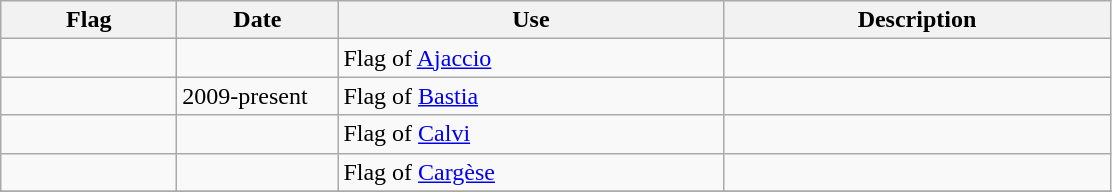<table class="wikitable">
<tr style="background:#efefef;">
<th style="width:110px;">Flag</th>
<th style="width:100px;">Date</th>
<th style="width:250px;">Use</th>
<th style="width:250px;">Description</th>
</tr>
<tr>
<td></td>
<td></td>
<td>Flag of <a href='#'>Ajaccio</a></td>
<td></td>
</tr>
<tr>
<td></td>
<td>2009-present</td>
<td>Flag of <a href='#'>Bastia</a></td>
<td></td>
</tr>
<tr>
<td></td>
<td></td>
<td>Flag of <a href='#'>Calvi</a></td>
<td></td>
</tr>
<tr>
<td></td>
<td></td>
<td>Flag of <a href='#'>Cargèse</a></td>
<td></td>
</tr>
<tr>
</tr>
</table>
